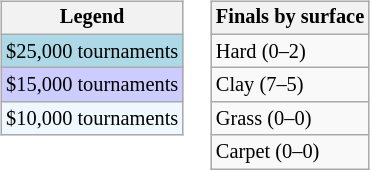<table>
<tr valign=top>
<td><br><table class=wikitable style="font-size:85%">
<tr>
<th>Legend</th>
</tr>
<tr style="background:lightblue;">
<td>$25,000 tournaments</td>
</tr>
<tr style="background:#ccccff;">
<td>$15,000 tournaments</td>
</tr>
<tr style="background:#f0f8ff;">
<td>$10,000 tournaments</td>
</tr>
</table>
</td>
<td><br><table class=wikitable style="font-size:85%">
<tr>
<th>Finals by surface</th>
</tr>
<tr>
<td>Hard (0–2)</td>
</tr>
<tr>
<td>Clay (7–5)</td>
</tr>
<tr>
<td>Grass (0–0)</td>
</tr>
<tr>
<td>Carpet (0–0)</td>
</tr>
</table>
</td>
</tr>
</table>
